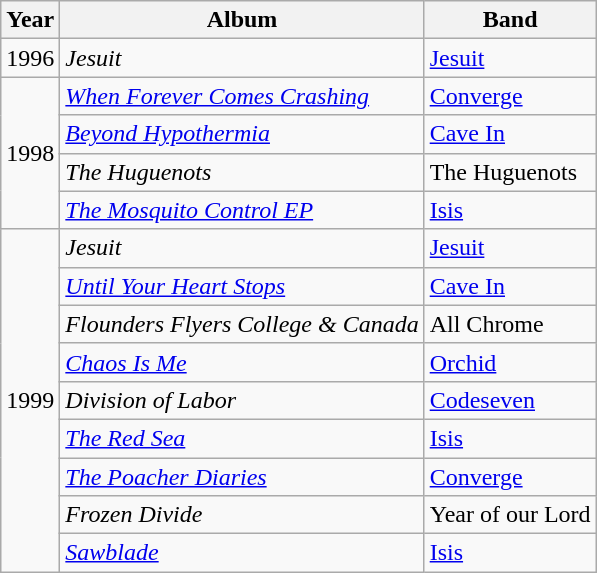<table class="wikitable sortable">
<tr>
<th>Year</th>
<th>Album</th>
<th>Band</th>
</tr>
<tr>
<td>1996</td>
<td><em>Jesuit</em></td>
<td><a href='#'>Jesuit</a></td>
</tr>
<tr>
<td rowspan="4">1998</td>
<td><em><a href='#'>When Forever Comes Crashing</a></em></td>
<td><a href='#'>Converge</a></td>
</tr>
<tr>
<td><em><a href='#'>Beyond Hypothermia</a></em></td>
<td><a href='#'>Cave In</a></td>
</tr>
<tr>
<td><em>The Huguenots</em></td>
<td>The Huguenots</td>
</tr>
<tr>
<td><em><a href='#'>The Mosquito Control EP</a></em></td>
<td><a href='#'>Isis</a></td>
</tr>
<tr>
<td rowspan="9">1999</td>
<td><em>Jesuit</em></td>
<td><a href='#'>Jesuit</a></td>
</tr>
<tr>
<td><em><a href='#'>Until Your Heart Stops</a></em></td>
<td><a href='#'>Cave In</a></td>
</tr>
<tr>
<td><em>Flounders Flyers College & Canada</em></td>
<td>All Chrome</td>
</tr>
<tr>
<td><em><a href='#'>Chaos Is Me</a></em></td>
<td><a href='#'>Orchid</a></td>
</tr>
<tr>
<td><em>Division of Labor</em></td>
<td><a href='#'>Codeseven</a></td>
</tr>
<tr>
<td><em><a href='#'>The Red Sea</a></em></td>
<td><a href='#'>Isis</a></td>
</tr>
<tr>
<td><em><a href='#'>The Poacher Diaries</a></em></td>
<td><a href='#'>Converge</a></td>
</tr>
<tr>
<td><em>Frozen Divide</em></td>
<td>Year of our Lord</td>
</tr>
<tr>
<td><em><a href='#'>Sawblade</a></em></td>
<td><a href='#'>Isis</a></td>
</tr>
</table>
